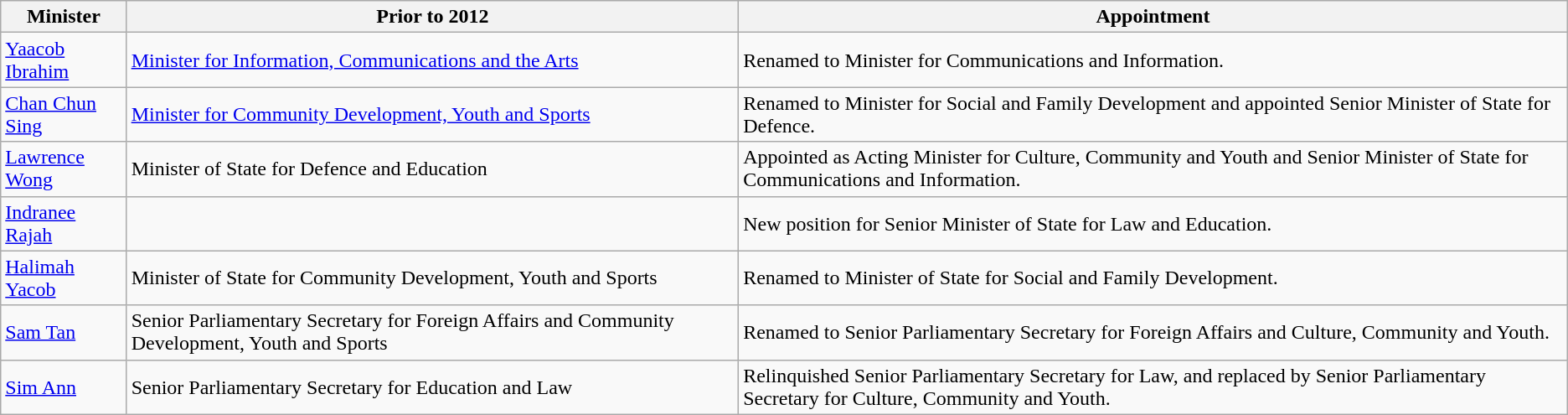<table class="wikitable">
<tr>
<th>Minister</th>
<th>Prior to 2012</th>
<th>Appointment</th>
</tr>
<tr>
<td><a href='#'>Yaacob Ibrahim</a></td>
<td><a href='#'>Minister for Information, Communications and the Arts</a></td>
<td>Renamed to Minister for Communications and Information.</td>
</tr>
<tr>
<td><a href='#'>Chan Chun Sing</a></td>
<td><a href='#'>Minister for Community Development, Youth and Sports</a></td>
<td>Renamed to Minister for Social and Family Development and appointed Senior Minister of State for Defence.</td>
</tr>
<tr>
<td><a href='#'>Lawrence Wong</a></td>
<td>Minister of State for Defence and Education</td>
<td>Appointed as Acting Minister for Culture, Community and Youth and Senior Minister of State for Communications and Information.</td>
</tr>
<tr>
<td><a href='#'>Indranee Rajah</a></td>
<td></td>
<td>New position for Senior Minister of State for Law and Education.</td>
</tr>
<tr>
<td><a href='#'>Halimah Yacob</a></td>
<td>Minister of State for Community Development, Youth and Sports</td>
<td>Renamed to Minister of State for Social and Family Development.</td>
</tr>
<tr>
<td><a href='#'>Sam Tan</a></td>
<td>Senior Parliamentary Secretary for Foreign Affairs and Community Development, Youth and Sports</td>
<td>Renamed to Senior Parliamentary Secretary for Foreign Affairs and Culture, Community and Youth.</td>
</tr>
<tr>
<td><a href='#'>Sim Ann</a></td>
<td>Senior Parliamentary Secretary for Education and Law</td>
<td>Relinquished Senior Parliamentary Secretary for Law, and replaced by Senior Parliamentary Secretary for Culture, Community and Youth.</td>
</tr>
</table>
